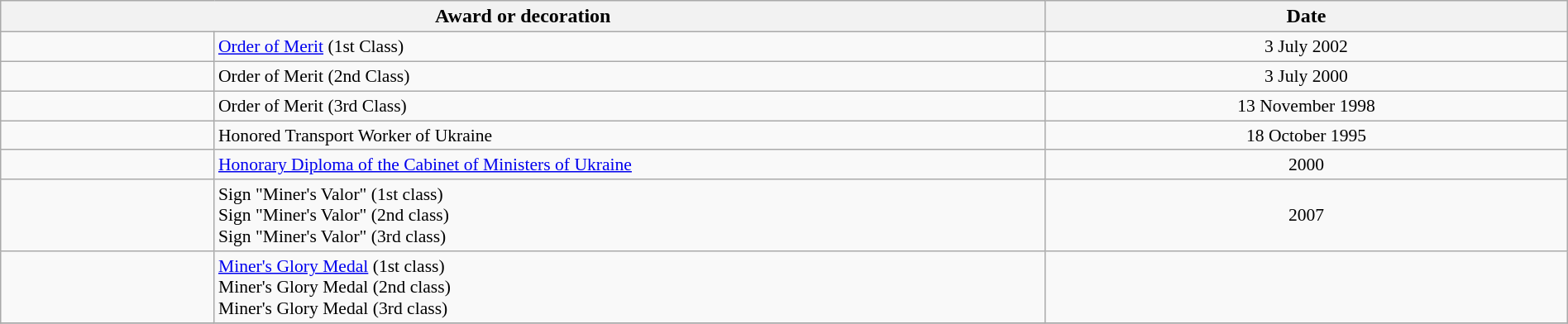<table class="wikitable" width=100%>
<tr>
<th colspan="2" style="width:40%">Award or decoration</th>
<th scope="col" width="20%">Date</th>
</tr>
<tr>
<td width="80px"></td>
<td style="font-size:90%;"><a href='#'>Order of Merit</a> (1st Class)</td>
<td align="center" style="font-size:90%;">3 July 2002</td>
</tr>
<tr>
<td width="80px"></td>
<td style="font-size:90%;">Order of Merit (2nd Class)</td>
<td align="center" style="font-size:90%;">3 July 2000</td>
</tr>
<tr>
<td width="80px"></td>
<td style="font-size:90%;">Order of Merit (3rd Class)</td>
<td align="center" style="font-size:90%;">13 November 1998</td>
</tr>
<tr>
<td width="80px"></td>
<td style="font-size:90%;">Honored Transport Worker of Ukraine</td>
<td align="center" style="font-size:90%;">18 October 1995</td>
</tr>
<tr>
<td width="80px"></td>
<td style="font-size:90%;"><a href='#'>Honorary Diploma of the Cabinet of Ministers of Ukraine</a></td>
<td align="center" style="font-size:90%;">2000</td>
</tr>
<tr>
<td width="80px"><br><br></td>
<td style="font-size:90%;">Sign "Miner's Valor" (1st class)<br>Sign "Miner's Valor" (2nd class)<br>Sign "Miner's Valor" (3rd class)</td>
<td align="center" style="font-size:90%;">2007</td>
</tr>
<tr>
<td width="80px"><br><br></td>
<td style="font-size:90%;"><a href='#'>Miner's Glory Medal</a> (1st class)<br>Miner's Glory Medal (2nd class)<br>Miner's Glory Medal (3rd class)</td>
<td align="center" style="font-size:90%;"></td>
</tr>
<tr>
</tr>
</table>
